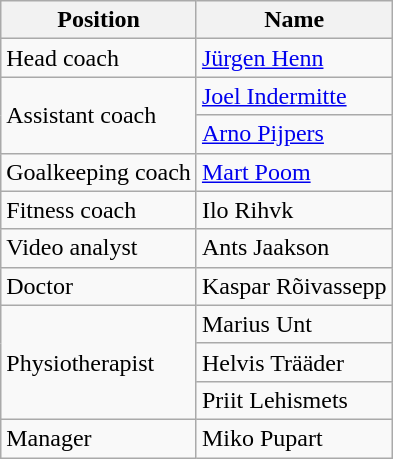<table class="wikitable" style="text-align:left;">
<tr>
<th>Position</th>
<th>Name</th>
</tr>
<tr>
<td>Head coach</td>
<td> <a href='#'>Jürgen Henn</a></td>
</tr>
<tr>
<td rowspan=2>Assistant coach</td>
<td> <a href='#'>Joel Indermitte</a></td>
</tr>
<tr>
<td> <a href='#'>Arno Pijpers</a></td>
</tr>
<tr>
<td>Goalkeeping coach</td>
<td> <a href='#'>Mart Poom</a></td>
</tr>
<tr>
<td>Fitness coach</td>
<td> Ilo Rihvk</td>
</tr>
<tr>
<td>Video analyst</td>
<td> Ants Jaakson</td>
</tr>
<tr>
<td>Doctor</td>
<td> Kaspar Rõivassepp</td>
</tr>
<tr>
<td rowspan=3>Physiotherapist</td>
<td> Marius Unt</td>
</tr>
<tr>
<td> Helvis Trääder</td>
</tr>
<tr>
<td> Priit Lehismets</td>
</tr>
<tr>
<td>Manager</td>
<td> Miko Pupart</td>
</tr>
</table>
